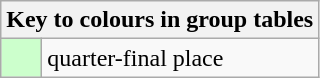<table class="wikitable" style="text-align: center;">
<tr>
<th colspan=2>Key to colours in group tables</th>
</tr>
<tr>
<td style="background:#cfc; width:20px;"></td>
<td align=left>quarter-final place</td>
</tr>
</table>
